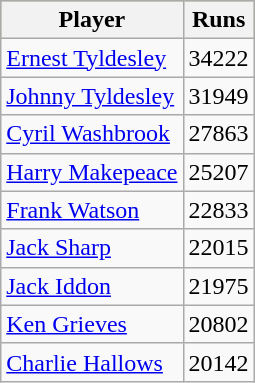<table class="wikitable">
<tr bgcolor=#bdb76b>
<th>Player</th>
<th>Runs</th>
</tr>
<tr>
<td><a href='#'>Ernest Tyldesley</a></td>
<td>34222</td>
</tr>
<tr>
<td><a href='#'>Johnny Tyldesley</a></td>
<td>31949</td>
</tr>
<tr>
<td><a href='#'>Cyril Washbrook</a></td>
<td>27863</td>
</tr>
<tr>
<td><a href='#'>Harry Makepeace</a></td>
<td>25207</td>
</tr>
<tr>
<td><a href='#'>Frank Watson</a></td>
<td>22833</td>
</tr>
<tr>
<td><a href='#'>Jack Sharp</a></td>
<td>22015</td>
</tr>
<tr>
<td><a href='#'>Jack Iddon</a></td>
<td>21975</td>
</tr>
<tr>
<td><a href='#'>Ken Grieves</a></td>
<td>20802</td>
</tr>
<tr>
<td><a href='#'>Charlie Hallows</a></td>
<td>20142</td>
</tr>
</table>
